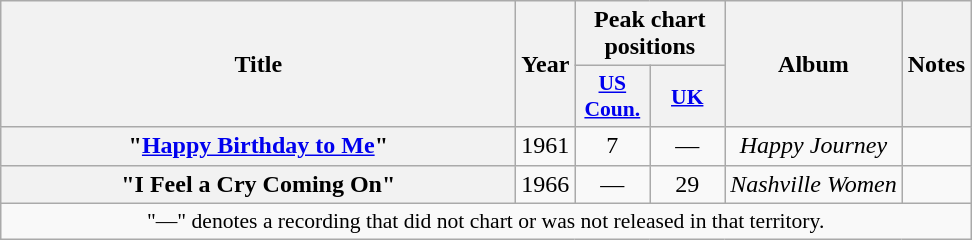<table class="wikitable plainrowheaders" style="text-align:center;" border="1">
<tr>
<th scope="col" rowspan="2" style="width:21em;">Title</th>
<th scope="col" rowspan="2">Year</th>
<th scope="col" colspan="2">Peak chart<br>positions</th>
<th scope="col" rowspan="2">Album</th>
<th scope="col" rowspan="2">Notes</th>
</tr>
<tr>
<th scope="col" style="width:3em;font-size:90%;"><a href='#'>US<br>Coun.</a><br></th>
<th scope="col" style="width:3em;font-size:90%;"><a href='#'>UK</a><br></th>
</tr>
<tr>
<th scope="row">"<a href='#'>Happy Birthday to Me</a>"</th>
<td>1961</td>
<td>7</td>
<td>—</td>
<td><em>Happy Journey</em></td>
<td></td>
</tr>
<tr>
<th scope="row">"I Feel a Cry Coming On"</th>
<td>1966</td>
<td>—</td>
<td>29</td>
<td><em>Nashville Women</em></td>
<td></td>
</tr>
<tr>
<td colspan="6" style="font-size:90%">"—" denotes a recording that did not chart or was not released in that territory.</td>
</tr>
</table>
